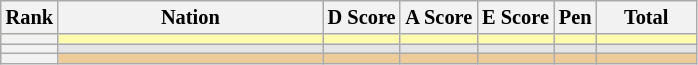<table class="wikitable sortable" style="text-align:center; font-size:85%">
<tr>
<th scope="col" style="width:20px;">Rank</th>
<th ! scope="col" style="width:170px;">Nation</th>
<th>D Score</th>
<th>A Score</th>
<th>E Score</th>
<th>Pen</th>
<th scope="col" style="width:60px;" !>Total</th>
</tr>
<tr bgcolor=fffcaf>
<th scope=row></th>
<td align=left></td>
<td></td>
<td></td>
<td></td>
<td></td>
<td></td>
</tr>
<tr bgcolor=e5e5e5>
<th scope=row></th>
<td align=left></td>
<td></td>
<td></td>
<td></td>
<td></td>
<td></td>
</tr>
<tr bgcolor=eecc99>
<th scope=row></th>
<td align=left></td>
<td></td>
<td></td>
<td></td>
<td></td>
<td></td>
</tr>
</table>
